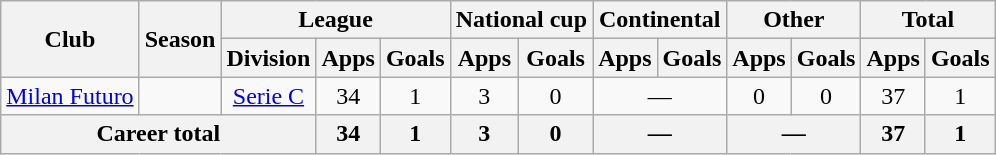<table class="wikitable" style="text-align:center">
<tr>
<th rowspan="2">Club</th>
<th rowspan="2">Season</th>
<th colspan="3">League</th>
<th colspan="2">National cup</th>
<th colspan="2">Continental</th>
<th colspan="2">Other</th>
<th colspan="2">Total</th>
</tr>
<tr>
<th>Division</th>
<th>Apps</th>
<th>Goals</th>
<th>Apps</th>
<th>Goals</th>
<th>Apps</th>
<th>Goals</th>
<th>Apps</th>
<th>Goals</th>
<th>Apps</th>
<th>Goals</th>
</tr>
<tr>
<td rowspan="1"><a href='#'>Milan Futuro</a></td>
<td></td>
<td><a href='#'>Serie C</a></td>
<td>34</td>
<td>1</td>
<td>3</td>
<td>0</td>
<td colspan="2">—</td>
<td>0</td>
<td>0</td>
<td>37</td>
<td>1</td>
</tr>
<tr>
<th colspan="3">Career total</th>
<th>34</th>
<th>1</th>
<th>3</th>
<th>0</th>
<th colspan="2">—</th>
<th colspan="2">—</th>
<th>37</th>
<th>1</th>
</tr>
</table>
